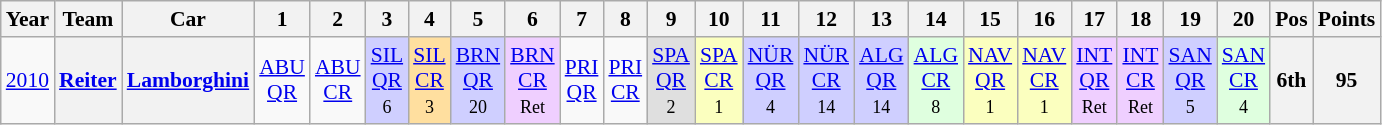<table class="wikitable" border="1" style="text-align:center; font-size:90%;">
<tr>
<th>Year</th>
<th>Team</th>
<th>Car</th>
<th>1</th>
<th>2</th>
<th>3</th>
<th>4</th>
<th>5</th>
<th>6</th>
<th>7</th>
<th>8</th>
<th>9</th>
<th>10</th>
<th>11</th>
<th>12</th>
<th>13</th>
<th>14</th>
<th>15</th>
<th>16</th>
<th>17</th>
<th>18</th>
<th>19</th>
<th>20</th>
<th>Pos</th>
<th>Points</th>
</tr>
<tr>
<td><a href='#'>2010</a></td>
<th><a href='#'>Reiter</a></th>
<th><a href='#'>Lamborghini</a></th>
<td><a href='#'>ABU<br>QR</a></td>
<td><a href='#'>ABU<br>CR</a></td>
<td style="background:#CFCFFF;"><a href='#'>SIL<br>QR</a><br><small>6<br></small></td>
<td style="background:#FFDF9F;"><a href='#'>SIL<br>CR</a><br><small>3<br></small></td>
<td style="background:#CFCFFF;"><a href='#'>BRN<br>QR</a><br><small>20<br></small></td>
<td style="background:#EFCFFF;"><a href='#'>BRN<br>CR</a><br><small>Ret<br></small></td>
<td><a href='#'>PRI<br>QR</a></td>
<td><a href='#'>PRI<br>CR</a></td>
<td style="background:#DFDFDF;"><a href='#'>SPA<br>QR</a><br><small>2<br></small></td>
<td style="background:#FBFFBF;"><a href='#'>SPA<br>CR</a><br><small>1<br></small></td>
<td style="background:#CFCFFF;"><a href='#'>NÜR<br>QR</a><br><small>4<br></small></td>
<td style="background:#CFCFFF;"><a href='#'>NÜR<br>CR</a><br><small>14<br></small></td>
<td style="background:#CFCFFF;"><a href='#'>ALG<br>QR</a><br><small>14<br></small></td>
<td style="background:#DFFFDF;"><a href='#'>ALG<br>CR</a><br><small>8<br></small></td>
<td style="background:#FBFFBF;"><a href='#'>NAV<br>QR</a><br><small>1<br></small></td>
<td style="background:#FBFFBF;"><a href='#'>NAV<br>CR</a><br><small>1<br></small></td>
<td style="background:#EFCFFF;"><a href='#'>INT<br>QR</a><br><small>Ret<br></small></td>
<td style="background:#EFCFFF;"><a href='#'>INT<br>CR</a><br><small>Ret<br></small></td>
<td style="background:#CFCFFF;"><a href='#'>SAN<br>QR</a><br><small>5<br></small></td>
<td style="background:#DFFFDF;"><a href='#'>SAN<br>CR</a><br><small>4<br></small></td>
<th>6th</th>
<th>95</th>
</tr>
</table>
